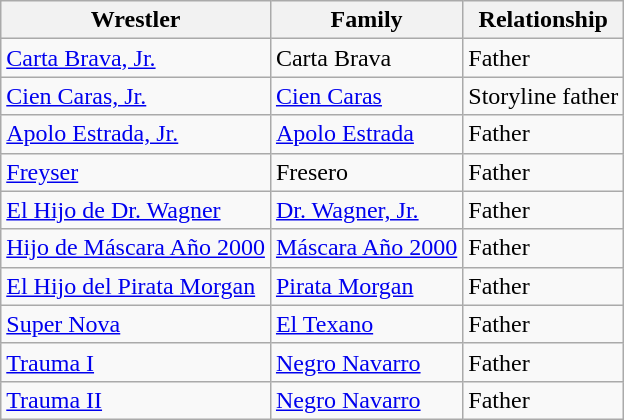<table class="wikitable">
<tr>
<th><strong>Wrestler</strong></th>
<th><strong>Family</strong></th>
<th><strong>Relationship</strong></th>
</tr>
<tr>
<td><a href='#'>Carta Brava, Jr.</a></td>
<td>Carta Brava</td>
<td>Father</td>
</tr>
<tr>
<td><a href='#'>Cien Caras, Jr.</a></td>
<td><a href='#'>Cien Caras</a></td>
<td>Storyline father</td>
</tr>
<tr>
<td><a href='#'>Apolo Estrada, Jr.</a></td>
<td><a href='#'>Apolo Estrada</a></td>
<td>Father</td>
</tr>
<tr>
<td><a href='#'>Freyser</a></td>
<td>Fresero</td>
<td>Father</td>
</tr>
<tr>
<td><a href='#'>El Hijo de Dr. Wagner</a></td>
<td><a href='#'>Dr. Wagner, Jr.</a></td>
<td>Father</td>
</tr>
<tr>
<td><a href='#'>Hijo de Máscara Año 2000</a></td>
<td><a href='#'>Máscara Año 2000</a></td>
<td>Father</td>
</tr>
<tr>
<td><a href='#'>El Hijo del Pirata Morgan</a></td>
<td><a href='#'>Pirata Morgan</a></td>
<td>Father</td>
</tr>
<tr>
<td><a href='#'>Super Nova</a></td>
<td><a href='#'>El Texano</a></td>
<td>Father</td>
</tr>
<tr>
<td><a href='#'>Trauma I</a></td>
<td><a href='#'>Negro Navarro</a></td>
<td>Father</td>
</tr>
<tr>
<td><a href='#'>Trauma II</a></td>
<td><a href='#'>Negro Navarro</a></td>
<td>Father</td>
</tr>
</table>
